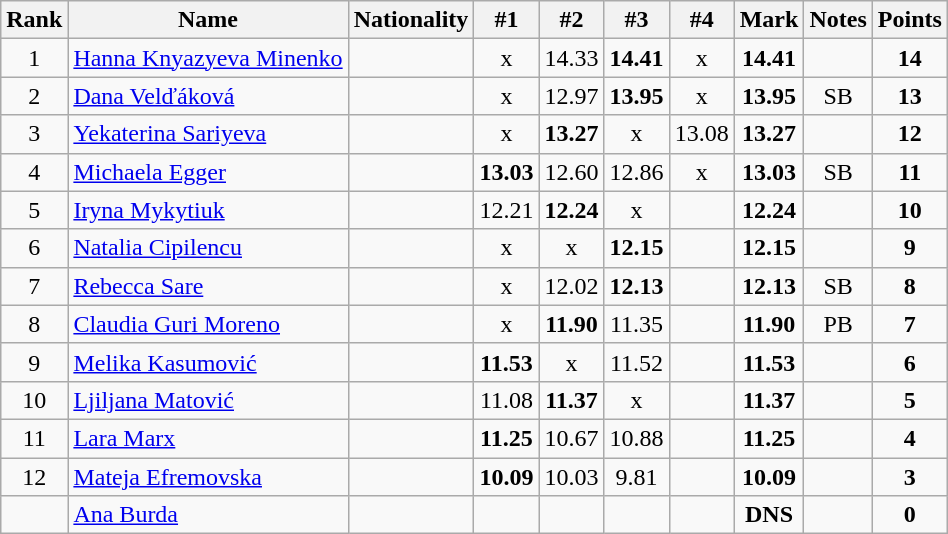<table class="wikitable sortable" style="text-align:center">
<tr>
<th>Rank</th>
<th>Name</th>
<th>Nationality</th>
<th>#1</th>
<th>#2</th>
<th>#3</th>
<th>#4</th>
<th>Mark</th>
<th>Notes</th>
<th>Points</th>
</tr>
<tr>
<td>1</td>
<td align=left><a href='#'>Hanna Knyazyeva Minenko</a></td>
<td align=left></td>
<td>x</td>
<td>14.33</td>
<td><strong>14.41</strong></td>
<td>x</td>
<td><strong>14.41</strong></td>
<td></td>
<td><strong>14</strong></td>
</tr>
<tr>
<td>2</td>
<td align=left><a href='#'>Dana Velďáková</a></td>
<td align=left></td>
<td>x</td>
<td>12.97</td>
<td><strong>13.95</strong></td>
<td>x</td>
<td><strong>13.95</strong></td>
<td>SB</td>
<td><strong>13</strong></td>
</tr>
<tr>
<td>3</td>
<td align=left><a href='#'>Yekaterina Sariyeva</a></td>
<td align=left></td>
<td>x</td>
<td><strong>13.27</strong></td>
<td>x</td>
<td>13.08</td>
<td><strong>13.27</strong></td>
<td></td>
<td><strong>12</strong></td>
</tr>
<tr>
<td>4</td>
<td align=left><a href='#'>Michaela Egger</a></td>
<td align=left></td>
<td><strong>13.03</strong></td>
<td>12.60</td>
<td>12.86</td>
<td>x</td>
<td><strong>13.03</strong></td>
<td>SB</td>
<td><strong>11</strong></td>
</tr>
<tr>
<td>5</td>
<td align=left><a href='#'>Iryna Mykytiuk</a></td>
<td align=left></td>
<td>12.21</td>
<td><strong>12.24</strong></td>
<td>x</td>
<td></td>
<td><strong>12.24</strong></td>
<td></td>
<td><strong>10</strong></td>
</tr>
<tr>
<td>6</td>
<td align=left><a href='#'>Natalia Cipilencu</a></td>
<td align=left></td>
<td>x</td>
<td>x</td>
<td><strong>12.15</strong></td>
<td></td>
<td><strong>12.15</strong></td>
<td></td>
<td><strong>9</strong></td>
</tr>
<tr>
<td>7</td>
<td align=left><a href='#'>Rebecca Sare</a></td>
<td align=left></td>
<td>x</td>
<td>12.02</td>
<td><strong>12.13</strong></td>
<td></td>
<td><strong>12.13</strong></td>
<td>SB</td>
<td><strong>8</strong></td>
</tr>
<tr>
<td>8</td>
<td align=left><a href='#'>Claudia Guri Moreno</a></td>
<td align=left></td>
<td>x</td>
<td><strong>11.90</strong></td>
<td>11.35</td>
<td></td>
<td><strong>11.90</strong></td>
<td>PB</td>
<td><strong>7</strong></td>
</tr>
<tr>
<td>9</td>
<td align=left><a href='#'>Melika Kasumović</a></td>
<td align=left></td>
<td><strong>11.53</strong></td>
<td>x</td>
<td>11.52</td>
<td></td>
<td><strong>11.53</strong></td>
<td></td>
<td><strong>6</strong></td>
</tr>
<tr>
<td>10</td>
<td align=left><a href='#'>Ljiljana Matović</a></td>
<td align=left></td>
<td>11.08</td>
<td><strong>11.37</strong></td>
<td>x</td>
<td></td>
<td><strong>11.37</strong></td>
<td></td>
<td><strong>5</strong></td>
</tr>
<tr>
<td>11</td>
<td align=left><a href='#'>Lara Marx</a></td>
<td align=left></td>
<td><strong>11.25</strong></td>
<td>10.67</td>
<td>10.88</td>
<td></td>
<td><strong>11.25</strong></td>
<td></td>
<td><strong>4</strong></td>
</tr>
<tr>
<td>12</td>
<td align=left><a href='#'>Mateja Efremovska</a></td>
<td align=left></td>
<td><strong>10.09</strong></td>
<td>10.03</td>
<td>9.81</td>
<td></td>
<td><strong>10.09</strong></td>
<td></td>
<td><strong>3</strong></td>
</tr>
<tr>
<td></td>
<td align=left><a href='#'>Ana Burda</a></td>
<td align=left></td>
<td></td>
<td></td>
<td></td>
<td></td>
<td><strong>DNS </strong></td>
<td></td>
<td><strong>0</strong></td>
</tr>
</table>
